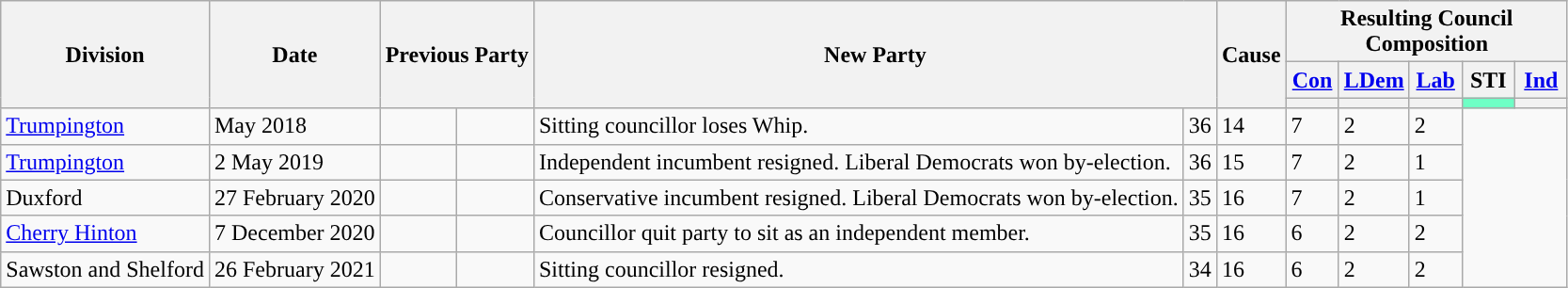<table class="wikitable">
<tr>
<th !  rowspan="3">Division</th>
<th ! rowspan="3">Date</th>
<th !  rowspan=3  colspan=2>Previous Party</th>
<th !  rowspan=3 colspan=2>New Party</th>
<th ! rowspan="3">Cause</th>
<th ! colspan="5">Resulting Council Composition</th>
</tr>
<tr>
<th style="width:30px;" class="unsortable"><a href='#'>Con</a></th>
<th style="width:30px;" class="unsortable"><a href='#'>LDem</a></th>
<th style="width:30px;" class="unsortable"><a href='#'>Lab</a></th>
<th style="width:30px;" class="unsortable">STI</th>
<th style="width:30px;" class="unsortable"><a href='#'>Ind</a></th>
</tr>
<tr>
<th class="unsortable" style="color:inherit;background:"></th>
<th class="unsortable" style="color:inherit;background:"></th>
<th class="unsortable" style="color:inherit;background:"></th>
<th class="unsortable" style="color:inherit;background-color: #6EFFC5; width:30px;"></th>
<th class="unsortable" style="color:inherit;background:"></th>
</tr>
<tr>
<td><a href='#'>Trumpington</a></td>
<td>May 2018</td>
<td></td>
<td></td>
<td>Sitting councillor loses Whip.</td>
<td>36</td>
<td>14</td>
<td>7</td>
<td>2</td>
<td>2</td>
</tr>
<tr>
<td><a href='#'>Trumpington</a></td>
<td>2 May 2019</td>
<td></td>
<td></td>
<td>Independent incumbent resigned. Liberal Democrats won by-election.</td>
<td>36</td>
<td>15</td>
<td>7</td>
<td>2</td>
<td>1</td>
</tr>
<tr>
<td>Duxford</td>
<td>27 February 2020</td>
<td></td>
<td></td>
<td>Conservative incumbent resigned. Liberal Democrats won by-election.</td>
<td>35</td>
<td>16</td>
<td>7</td>
<td>2</td>
<td>1</td>
</tr>
<tr>
<td><a href='#'>Cherry Hinton</a></td>
<td>7 December 2020</td>
<td></td>
<td></td>
<td>Councillor quit party to sit as an independent member.</td>
<td>35</td>
<td>16</td>
<td>6</td>
<td>2</td>
<td>2</td>
</tr>
<tr>
<td>Sawston and Shelford</td>
<td>26 February 2021</td>
<td></td>
<td></td>
<td>Sitting councillor resigned.</td>
<td>34</td>
<td>16</td>
<td>6</td>
<td>2</td>
<td>2</td>
</tr>
</table>
